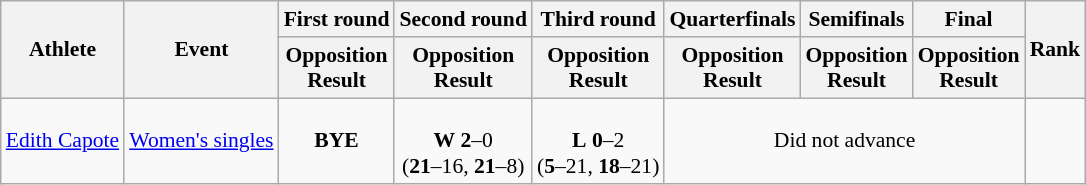<table class="wikitable" style="font-size:90%">
<tr>
<th rowspan="2">Athlete</th>
<th rowspan="2">Event</th>
<th>First round</th>
<th>Second round</th>
<th>Third round</th>
<th>Quarterfinals</th>
<th>Semifinals</th>
<th>Final</th>
<th rowspan="2">Rank</th>
</tr>
<tr>
<th>Opposition<br>Result</th>
<th>Opposition<br>Result</th>
<th>Opposition<br>Result</th>
<th>Opposition<br>Result</th>
<th>Opposition<br>Result</th>
<th>Opposition<br>Result</th>
</tr>
<tr>
<td><a href='#'>Edith Capote</a></td>
<td><a href='#'>Women's singles</a></td>
<td align=center><strong>BYE</strong></td>
<td align=center><br> <strong>W</strong> <strong>2</strong>–0<br>(<strong>21</strong>–16, <strong>21</strong>–8)</td>
<td align=center><br> <strong>L</strong> <strong>0</strong>–2<br>(<strong>5</strong>–21, <strong>18</strong>–21)</td>
<td align=center colspan=3>Did not advance</td>
<td align=center></td>
</tr>
</table>
